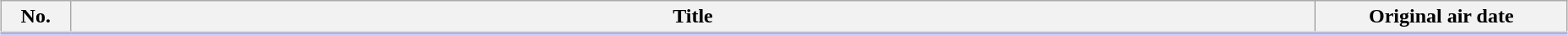<table class="wikitable" style="width:98%; margin:auto; background:#FFF;">
<tr style="border-bottom: 3px solid #CCF;">
<th style="width:3em;">No.</th>
<th>Title</th>
<th style="width:12em;">Original air date</th>
</tr>
<tr>
</tr>
</table>
